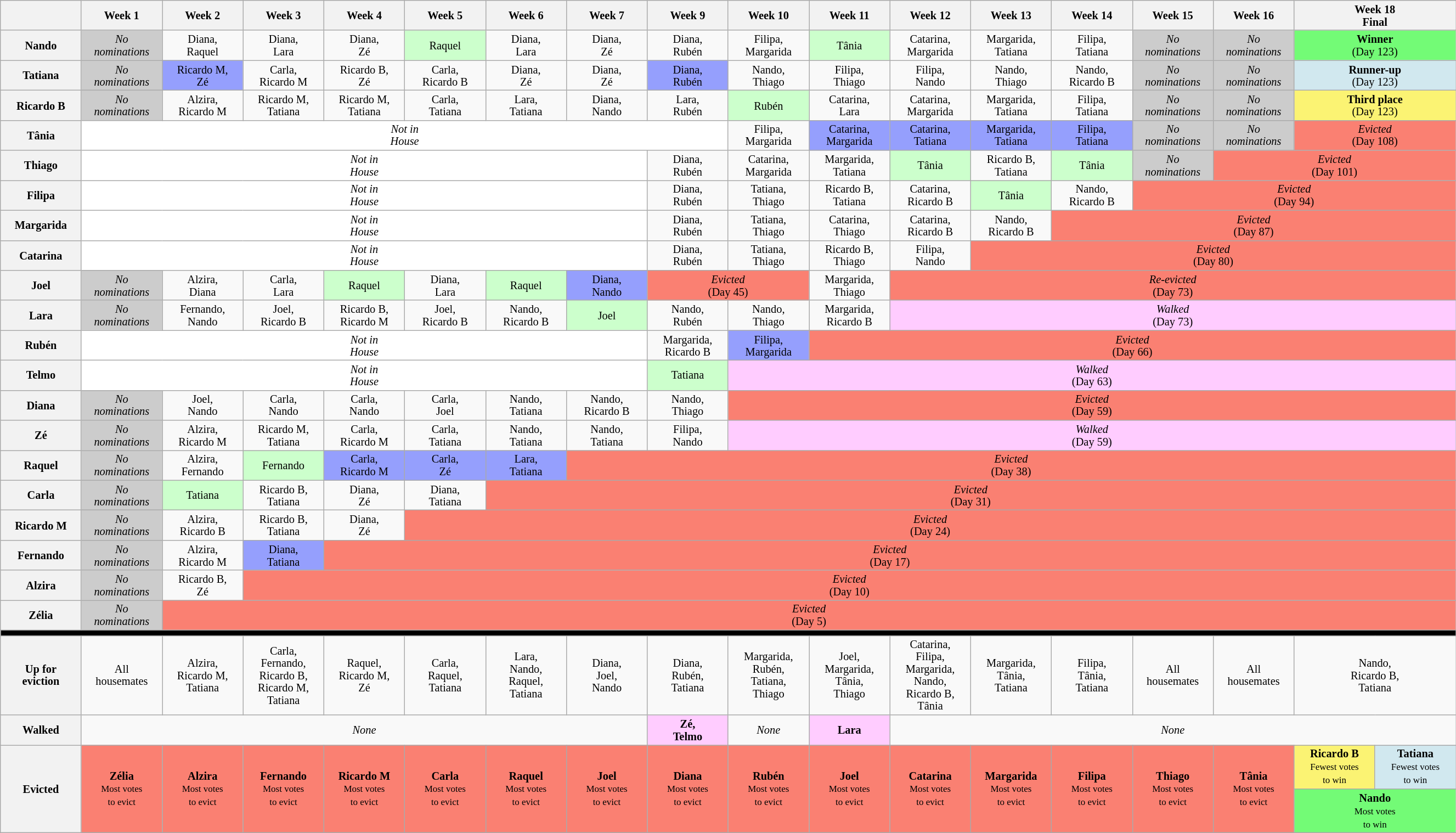<table class="wikitable nowrap" style="width:140%; text-align:center; font-size:85%; line-height:15px">
<tr>
<th style="width:05%"></th>
<th style="width:05%">Week 1</th>
<th style="width:05%">Week 2</th>
<th style="width:05%">Week 3</th>
<th style="width:05%">Week 4</th>
<th style="width:05%">Week 5</th>
<th style="width:05%">Week 6</th>
<th style="width:05%">Week 7</th>
<th style="width:05%">Week 9</th>
<th style="width:05%">Week 10</th>
<th style="width:05%">Week 11</th>
<th style="width:05%">Week 12</th>
<th style="width:05%">Week 13</th>
<th style="width:05%">Week 14</th>
<th style="width:05%">Week 15</th>
<th style="width:05%">Week 16</th>
<th style="width:10%" colspan="2">Week 18<br>Final</th>
</tr>
<tr>
<th>Nando</th>
<td style="background:#CCCCCC"><em>No<br>nominations</em></td>
<td>Diana,<br>Raquel</td>
<td>Diana,<br>Lara</td>
<td>Diana,<br>Zé</td>
<td style="background:#CCFFCC">Raquel</td>
<td>Diana,<br>Lara</td>
<td>Diana,<br>Zé</td>
<td>Diana,<br>Rubén</td>
<td>Filipa,<br>Margarida</td>
<td style="background:#CCFFCC">Tânia</td>
<td>Catarina,<br>Margarida</td>
<td>Margarida,<br>Tatiana</td>
<td>Filipa,<br>Tatiana</td>
<td style="background:#CCCCCC"><em>No<br>nominations</em></td>
<td style="background:#CCCCCC"><em>No<br>nominations</em></td>
<td style="background:#73FB76" colspan="2"><strong>Winner</strong><br>(Day 123)</td>
</tr>
<tr>
<th>Tatiana</th>
<td style="background:#CCCCCC"><em>No<br>nominations</em></td>
<td style="background:#959ffd">Ricardo M,<br>Zé</td>
<td>Carla,<br>Ricardo M</td>
<td>Ricardo B,<br>Zé</td>
<td>Carla,<br>Ricardo B</td>
<td>Diana,<br>Zé</td>
<td>Diana,<br>Zé</td>
<td style="background:#959ffd">Diana,<br>Rubén</td>
<td>Nando,<br>Thiago</td>
<td>Filipa,<br>Thiago</td>
<td>Filipa,<br>Nando</td>
<td>Nando,<br>Thiago</td>
<td>Nando,<br>Ricardo B</td>
<td style="background:#CCCCCC"><em>No<br>nominations</em></td>
<td style="background:#CCCCCC"><em>No<br>nominations</em></td>
<td style="background:#D1E8EF" colspan="2"><strong>Runner-up</strong><br>(Day 123)</td>
</tr>
<tr>
<th>Ricardo B</th>
<td style="background:#CCCCCC"><em>No<br>nominations</em></td>
<td>Alzira,<br>Ricardo M</td>
<td>Ricardo M,<br>Tatiana</td>
<td>Ricardo M,<br>Tatiana</td>
<td>Carla,<br>Tatiana</td>
<td>Lara,<br>Tatiana</td>
<td>Diana,<br>Nando</td>
<td>Lara,<br>Rubén</td>
<td style="background:#CCFFCC">Rubén</td>
<td>Catarina,<br>Lara</td>
<td>Catarina,<br>Margarida</td>
<td>Margarida,<br>Tatiana</td>
<td>Filipa,<br>Tatiana</td>
<td style="background:#CCCCCC"><em>No<br>nominations</em></td>
<td style="background:#CCCCCC"><em>No<br>nominations</em></td>
<td style="background:#FBF373" colspan="2"><strong>Third place</strong><br>(Day 123)</td>
</tr>
<tr>
<th>Tânia</th>
<td colspan="8" style="background: white"><em>Not in<br>House</em></td>
<td>Filipa,<br>Margarida</td>
<td style="background:#959ffd">Catarina,<br>Margarida</td>
<td style="background:#959ffd">Catarina,<br>Tatiana</td>
<td style="background:#959ffd">Margarida,<br>Tatiana</td>
<td style="background:#959ffd">Filipa,<br>Tatiana</td>
<td style="background:#CCCCCC"><em>No<br>nominations</em></td>
<td style="background:#CCCCCC"><em>No<br>nominations</em></td>
<td style="background:#fa8072" colspan="2"><em>Evicted</em><br>(Day 108)</td>
</tr>
<tr>
<th>Thiago</th>
<td colspan="7" style="background: white"><em>Not in<br>House</em></td>
<td>Diana,<br>Rubén</td>
<td>Catarina,<br>Margarida</td>
<td>Margarida,<br>Tatiana</td>
<td style="background:#CCFFCC">Tânia</td>
<td>Ricardo B,<br>Tatiana</td>
<td style="background:#CCFFCC">Tânia</td>
<td style="background:#CCCCCC"><em>No<br>nominations</em></td>
<td style="background:#fa8072" colspan="3"><em>Evicted</em><br>(Day 101)</td>
</tr>
<tr>
<th>Filipa</th>
<td colspan="7" style="background: white"><em>Not in<br>House</em></td>
<td>Diana,<br>Rubén</td>
<td>Tatiana,<br>Thiago</td>
<td>Ricardo B,<br>Tatiana</td>
<td>Catarina,<br>Ricardo B</td>
<td style="background:#CCFFCC">Tânia</td>
<td>Nando,<br>Ricardo B</td>
<td style="background:#fa8072" colspan="4"><em>Evicted</em><br>(Day 94)</td>
</tr>
<tr>
<th>Margarida</th>
<td colspan="7" style="background: white"><em>Not in<br>House</em></td>
<td>Diana,<br>Rubén</td>
<td>Tatiana,<br>Thiago</td>
<td>Catarina,<br>Thiago</td>
<td>Catarina,<br>Ricardo B</td>
<td>Nando,<br>Ricardo B</td>
<td style="background:#fa8072" colspan="5"><em>Evicted</em><br>(Day 87)</td>
</tr>
<tr>
<th>Catarina</th>
<td colspan="7" style="background: white"><em>Not in<br>House</em></td>
<td>Diana,<br>Rubén</td>
<td>Tatiana,<br>Thiago</td>
<td>Ricardo B,<br>Thiago</td>
<td>Filipa,<br>Nando</td>
<td style="background:#fa8072" colspan="6"><em>Evicted</em><br>(Day 80)</td>
</tr>
<tr>
<th>Joel</th>
<td style="background:#CCCCCC"><em>No<br>nominations</em></td>
<td>Alzira,<br>Diana</td>
<td>Carla,<br>Lara</td>
<td style="background:#CCFFCC">Raquel</td>
<td>Diana,<br>Lara</td>
<td style="background:#CCFFCC">Raquel</td>
<td style="background:#959ffd">Diana,<br>Nando</td>
<td style="background:#fa8072" colspan="2"><em>Evicted</em><br>(Day 45)</td>
<td>Margarida,<br>Thiago</td>
<td style="background:#fa8072" colspan="7"><em>Re-evicted</em><br>(Day 73)</td>
</tr>
<tr>
<th>Lara</th>
<td style="background:#CCCCCC"><em>No<br>nominations</em></td>
<td>Fernando,<br>Nando</td>
<td>Joel,<br>Ricardo B</td>
<td>Ricardo B,<br>Ricardo M</td>
<td>Joel,<br>Ricardo B</td>
<td>Nando,<br>Ricardo B</td>
<td style="background:#CCFFCC">Joel</td>
<td>Nando,<br>Rubén</td>
<td>Nando,<br>Thiago</td>
<td>Margarida,<br>Ricardo B</td>
<td style="background:#FFCCFF" colspan="7"><em>Walked</em><br>(Day 73)</td>
</tr>
<tr>
<th>Rubén</th>
<td colspan="7" style="background: white"><em>Not in<br>House</em></td>
<td>Margarida,<br>Ricardo B</td>
<td style="background:#959ffd">Filipa,<br>Margarida</td>
<td style="background:#fa8072" colspan="8"><em>Evicted</em><br>(Day 66)</td>
</tr>
<tr>
<th>Telmo</th>
<td colspan="7" style="background:white"><em>Not in<br>House</em></td>
<td style="background:#CCFFCC">Tatiana</td>
<td style="background:#FFCCFF" colspan="9"><em>Walked</em><br>(Day 63)</td>
</tr>
<tr>
<th>Diana</th>
<td style="background:#CCCCCC"><em>No<br>nominations</em></td>
<td>Joel,<br>Nando</td>
<td>Carla,<br>Nando</td>
<td>Carla,<br>Nando</td>
<td>Carla,<br>Joel</td>
<td>Nando,<br>Tatiana</td>
<td>Nando,<br>Ricardo B</td>
<td>Nando,<br>Thiago</td>
<td style="background:#fa8072" colspan="9"><em>Evicted</em><br>(Day 59)</td>
</tr>
<tr>
<th>Zé</th>
<td style="background:#CCCCCC"><em>No<br>nominations</em></td>
<td>Alzira,<br>Ricardo M</td>
<td>Ricardo M,<br>Tatiana</td>
<td>Carla,<br>Ricardo M</td>
<td>Carla,<br>Tatiana</td>
<td>Nando,<br>Tatiana</td>
<td>Nando,<br>Tatiana</td>
<td>Filipa,<br>Nando</td>
<td style="background:#FFCCFF" colspan="9"><em>Walked</em><br>(Day 59)</td>
</tr>
<tr>
<th>Raquel</th>
<td style="background:#CCCCCC"><em>No<br>nominations</em></td>
<td>Alzira,<br>Fernando</td>
<td style="background:#CCFFCC">Fernando</td>
<td style="background:#959ffd">Carla,<br>Ricardo M</td>
<td style="background:#959ffd">Carla,<br>Zé</td>
<td style="background:#959ffd">Lara,<br>Tatiana</td>
<td style="background:#fa8072" colspan="11"><em>Evicted</em><br>(Day 38)</td>
</tr>
<tr>
<th>Carla</th>
<td style="background:#CCCCCC"><em>No<br>nominations</em></td>
<td style="background:#CCFFCC">Tatiana</td>
<td>Ricardo B,<br>Tatiana</td>
<td>Diana,<br>Zé</td>
<td>Diana,<br>Tatiana</td>
<td style="background:#fa8072" colspan="12"><em>Evicted</em><br>(Day 31)</td>
</tr>
<tr>
<th>Ricardo M</th>
<td style="background:#CCCCCC"><em>No<br>nominations</em></td>
<td>Alzira,<br>Ricardo B</td>
<td>Ricardo B,<br>Tatiana</td>
<td>Diana,<br>Zé</td>
<td style="background:#fa8072" colspan="13"><em>Evicted</em><br>(Day 24)</td>
</tr>
<tr>
<th>Fernando</th>
<td style="background:#CCCCCC"><em>No<br>nominations</em></td>
<td>Alzira,<br>Ricardo M</td>
<td style="background:#959ffd">Diana,<br>Tatiana</td>
<td style="background:#fa8072" colspan="14"><em>Evicted</em><br>(Day 17)</td>
</tr>
<tr>
<th>Alzira</th>
<td style="background:#CCCCCC"><em>No<br>nominations</em></td>
<td>Ricardo B,<br>Zé</td>
<td style="background:#fa8072" colspan="15"><em>Evicted</em><br>(Day 10)</td>
</tr>
<tr>
<th>Zélia</th>
<td style="background:#CCCCCC"><em>No<br>nominations</em></td>
<td style="background:#fa8072" colspan="16"><em>Evicted</em><br>(Day 5)</td>
</tr>
<tr>
<td colspan="30" style="background: black"></td>
</tr>
<tr>
<th>Up for<br>eviction</th>
<td>All<br>housemates</td>
<td>Alzira,<br>Ricardo M,<br>Tatiana</td>
<td>Carla,<br>Fernando,<br>Ricardo B,<br>Ricardo M,<br>Tatiana</td>
<td>Raquel,<br>Ricardo M,<br>Zé</td>
<td>Carla,<br>Raquel,<br>Tatiana</td>
<td>Lara,<br>Nando,<br>Raquel,<br>Tatiana</td>
<td>Diana,<br>Joel,<br>Nando</td>
<td>Diana,<br>Rubén,<br>Tatiana</td>
<td>Margarida,<br>Rubén,<br>Tatiana,<br>Thiago</td>
<td>Joel,<br>Margarida,<br>Tânia,<br>Thiago</td>
<td>Catarina,<br>Filipa,<br>Margarida,<br>Nando,<br>Ricardo B,<br>Tânia</td>
<td>Margarida,<br>Tânia,<br>Tatiana</td>
<td>Filipa,<br>Tânia,<br>Tatiana</td>
<td>All<br>housemates</td>
<td>All<br>housemates</td>
<td colspan="2">Nando,<br>Ricardo B,<br>Tatiana</td>
</tr>
<tr>
<th>Walked</th>
<td colspan="7"><em>None</em></td>
<td style="background:#FFCCFF"><strong>Zé,<br>Telmo</strong></td>
<td><em>None</em></td>
<td style="background:#FFCCFF"><strong>Lara</strong></td>
<td colspan="7"><em>None</em></td>
</tr>
<tr>
<th rowspan="2">Evicted</th>
<td style="background:#fa8072" rowspan="2"><strong>Zélia</strong><br><small>Most votes<br>to evict</small></td>
<td style="background:#fa8072" rowspan="2"><strong>Alzira</strong><br><small>Most votes<br>to evict</small></td>
<td style="background:#fa8072" rowspan="2"><strong>Fernando</strong><br><small>Most votes<br>to evict</small></td>
<td style="background:#fa8072" rowspan="2"><strong>Ricardo M</strong><br><small>Most votes<br>to evict</small></td>
<td style="background:#fa8072" rowspan="2"><strong>Carla</strong><br><small>Most votes<br>to evict</small></td>
<td style="background:#fa8072" rowspan="2"><strong>Raquel</strong><br><small>Most votes<br>to evict</small></td>
<td style="background:#fa8072" rowspan="2"><strong>Joel</strong><br><small>Most votes<br>to evict</small></td>
<td style="background:#fa8072" rowspan="2"><strong>Diana</strong><br><small>Most votes<br>to evict</small></td>
<td style="background:#fa8072" rowspan="2"><strong>Rubén</strong><br><small>Most votes<br>to evict</small></td>
<td style="background:#fa8072" rowspan="2"><strong>Joel</strong><br><small>Most votes<br>to evict</small></td>
<td style="background:#fa8072" rowspan="2"><strong>Catarina</strong><br><small>Most votes<br>to evict</small></td>
<td style="background:#fa8072" rowspan="2"><strong>Margarida</strong><br><small>Most votes<br>to evict</small></td>
<td style="background:#fa8072" rowspan="2"><strong>Filipa</strong><br><small>Most votes<br>to evict</small></td>
<td style="background:#fa8072" rowspan="2"><strong>Thiago</strong><br><small>Most votes<br>to evict</small></td>
<td style="background:#fa8072" rowspan="2"><strong>Tânia</strong><br><small>Most votes<br>to evict</small></td>
<td style="background:#FBF373; width:05%"><strong>Ricardo B</strong><br><small>Fewest votes<br>to win</small></td>
<td style="background:#D1E8EF; width:05%"><strong>Tatiana</strong><br><small>Fewest votes<br>to win</small></td>
</tr>
<tr>
<td style="background:#73FB76" colspan="2"><strong>Nando</strong><br><small>Most votes<br>to win</small></td>
</tr>
</table>
